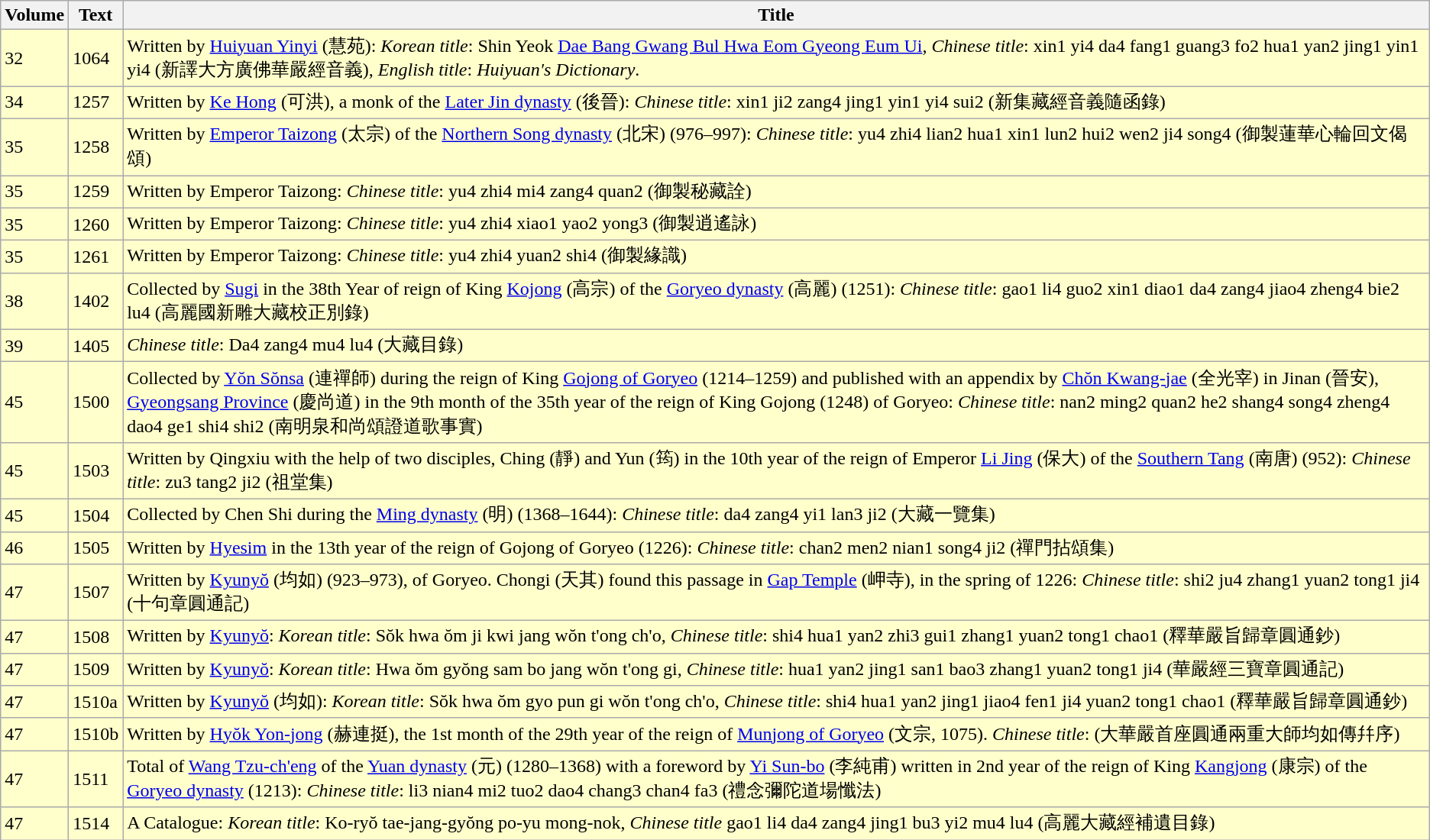<table Class="wikitable">
<tr>
<th>Volume</th>
<th>Text</th>
<th>Title</th>
</tr>
<tr Bgcolor=#FFFFCC>
<td>32</td>
<td>1064</td>
<td>Written by <a href='#'>Huiyuan Yinyi</a> (慧苑): <em>Korean title</em>: Shin Yeok <a href='#'>Dae Bang Gwang Bul Hwa Eom Gyeong Eum Ui</a>, <em>Chinese title</em>: xin1 yi4 da4 fang1 guang3 fo2 hua1 yan2 jing1 yin1 yi4 (新譯大方廣佛華嚴經音義), <em>English title</em>: <em>Huiyuan's Dictionary</em>.</td>
</tr>
<tr Bgcolor=#FFFFCC>
<td>34</td>
<td>1257</td>
<td>Written by <a href='#'>Ke Hong</a> (可洪), a monk of the <a href='#'>Later Jin dynasty</a> (後晉): <em>Chinese title</em>: xin1 ji2 zang4 jing1 yin1 yi4 sui2 (新集藏經音義隨函錄)</td>
</tr>
<tr Bgcolor=#FFFFCC>
<td>35</td>
<td>1258</td>
<td>Written by <a href='#'>Emperor Taizong</a> (太宗) of the <a href='#'>Northern Song dynasty</a> (北宋) (976–997): <em>Chinese title</em>: yu4 zhi4 lian2 hua1 xin1 lun2 hui2 wen2 ji4 song4 (御製蓮華心輪回文偈頌)</td>
</tr>
<tr Bgcolor=#FFFFCC>
<td>35</td>
<td>1259</td>
<td>Written by Emperor Taizong: <em>Chinese title</em>: yu4 zhi4 mi4 zang4 quan2 (御製秘藏詮)</td>
</tr>
<tr Bgcolor=#FFFFCC>
<td>35</td>
<td>1260</td>
<td>Written by Emperor Taizong: <em>Chinese title</em>: yu4 zhi4 xiao1 yao2 yong3 (御製逍遙詠)</td>
</tr>
<tr Bgcolor=#FFFFCC>
<td>35</td>
<td>1261</td>
<td>Written by Emperor Taizong: <em>Chinese title</em>: yu4 zhi4 yuan2 shi4 (御製緣識)</td>
</tr>
<tr Bgcolor=#FFFFCC>
<td>38</td>
<td>1402</td>
<td>Collected by <a href='#'>Sugi</a> in the 38th Year of reign of King <a href='#'>Kojong</a> (高宗) of the <a href='#'>Goryeo dynasty</a> (高麗) (1251): <em>Chinese title</em>: gao1 li4 guo2 xin1 diao1 da4 zang4 jiao4 zheng4 bie2 lu4 (高麗國新雕大藏校正別錄)</td>
</tr>
<tr Bgcolor=#FFFFCC>
<td>39</td>
<td>1405</td>
<td><em>Chinese title</em>: Da4 zang4 mu4 lu4 (大藏目錄)</td>
</tr>
<tr Bgcolor=#FFFFCC>
<td>45</td>
<td>1500</td>
<td>Collected by <a href='#'>Yŏn Sŏnsa</a> (連禪師) during the reign of King <a href='#'>Gojong of Goryeo</a> (1214–1259) and published with an appendix by <a href='#'>Chŏn Kwang-jae</a> (全光宰) in Jinan (晉安), <a href='#'>Gyeongsang Province</a> (慶尚道) in the 9th month of the 35th year of the reign of King Gojong (1248) of Goryeo: <em>Chinese title</em>: nan2 ming2 quan2 he2 shang4 song4 zheng4 dao4 ge1 shi4 shi2 (南明泉和尚頌證道歌事實)</td>
</tr>
<tr Bgcolor=#FFFFCC>
<td>45</td>
<td>1503</td>
<td>Written by Qingxiu with the help of two disciples, Ching (靜) and Yun (筠) in the 10th year of the reign of Emperor <a href='#'>Li Jing</a> (保大) of the <a href='#'>Southern Tang</a> (南唐) (952): <em>Chinese title</em>: zu3 tang2 ji2 (祖堂集)</td>
</tr>
<tr Bgcolor=#FFFFCC>
<td>45</td>
<td>1504</td>
<td>Collected by Chen Shi during the <a href='#'>Ming dynasty</a> (明) (1368–1644): <em>Chinese title</em>: da4 zang4 yi1 lan3 ji2 (大藏一覽集)</td>
</tr>
<tr Bgcolor=#FFFFCC>
<td>46</td>
<td>1505</td>
<td>Written by <a href='#'>Hyesim</a> in the 13th year of the reign of Gojong of Goryeo (1226): <em>Chinese title</em>: chan2 men2 nian1 song4 ji2 (禪門拈頌集)</td>
</tr>
<tr Bgcolor=#FFFFCC>
<td>47</td>
<td>1507</td>
<td>Written by <a href='#'>Kyunyŏ</a> (均如) (923–973), of Goryeo.  Chongi (天其) found this passage in <a href='#'>Gap Temple</a> (岬寺), in the spring of 1226: <em>Chinese title</em>: shi2 ju4 zhang1 yuan2 tong1 ji4 (十句章圓通記)</td>
</tr>
<tr Bgcolor=#FFFFCC>
<td>47</td>
<td>1508</td>
<td>Written by <a href='#'>Kyunyŏ</a>: <em>Korean title</em>: Sŏk hwa ŏm ji kwi jang wŏn t'ong ch'o, <em>Chinese title</em>: shi4 hua1 yan2 zhi3 gui1 zhang1 yuan2 tong1 chao1 (釋華嚴旨歸章圓通鈔)</td>
</tr>
<tr Bgcolor=#FFFFCC>
<td>47</td>
<td>1509</td>
<td>Written by <a href='#'>Kyunyŏ</a>: <em>Korean title</em>: Hwa ŏm gyŏng sam bo jang wŏn t'ong gi, <em>Chinese title</em>: hua1 yan2 jing1 san1 bao3 zhang1 yuan2 tong1 ji4 (華嚴經三寶章圓通記)</td>
</tr>
<tr Bgcolor=#FFFFCC>
<td>47</td>
<td>1510a</td>
<td>Written by <a href='#'>Kyunyŏ</a> (均如): <em>Korean title</em>: Sŏk hwa ŏm gyo pun gi wŏn t'ong ch'o, <em>Chinese title</em>: shi4 hua1 yan2 jing1 jiao4 fen1 ji4 yuan2 tong1 chao1 (釋華嚴旨歸章圓通鈔)</td>
</tr>
<tr Bgcolor=#FFFFCC>
<td>47</td>
<td>1510b</td>
<td>Written by <a href='#'>Hyŏk Yon-jong</a> (赫連挺), the 1st month of the 29th year of the reign of <a href='#'>Munjong of Goryeo</a> (文宗, 1075). <em>Chinese title</em>: (大華嚴首座圓通兩重大師均如傳幷序)</td>
</tr>
<tr Bgcolor=#FFFFCC>
<td>47</td>
<td>1511</td>
<td>Total of <a href='#'>Wang Tzu-ch'eng</a> of the <a href='#'>Yuan dynasty</a> (元) (1280–1368) with a foreword by <a href='#'>Yi Sun-bo</a> (李純甫) written in 2nd year of the reign of King <a href='#'>Kangjong</a> (康宗) of the <a href='#'>Goryeo dynasty</a> (1213): <em>Chinese title</em>: li3 nian4 mi2 tuo2 dao4 chang3 chan4 fa3 (禮念彌陀道場懺法)</td>
</tr>
<tr Bgcolor=#FFFFCC>
<td>47</td>
<td>1514</td>
<td>A Catalogue: <em>Korean title</em>: Ko-ryŏ tae-jang-gyŏng po-yu mong-nok, <em>Chinese title</em> gao1 li4 da4 zang4 jing1 bu3 yi2 mu4 lu4 (高麗大藏經補遺目錄)</td>
</tr>
</table>
